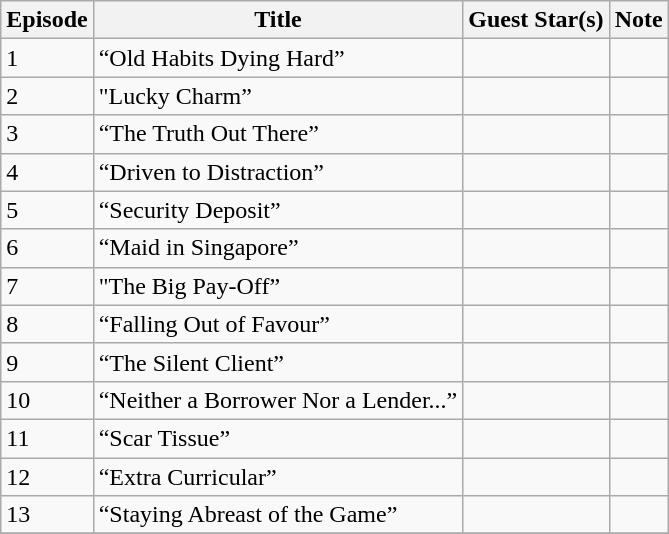<table class="wikitable">
<tr>
<th>Episode</th>
<th>Title</th>
<th>Guest Star(s)</th>
<th>Note</th>
</tr>
<tr>
<td>1</td>
<td>“Old Habits Dying Hard”</td>
<td></td>
<td></td>
</tr>
<tr>
<td>2</td>
<td>"Lucky Charm”</td>
<td></td>
<td></td>
</tr>
<tr>
<td>3</td>
<td>“The Truth Out There”</td>
<td></td>
<td></td>
</tr>
<tr>
<td>4</td>
<td>“Driven to Distraction”</td>
<td></td>
<td></td>
</tr>
<tr>
<td>5</td>
<td>“Security Deposit”</td>
<td></td>
<td></td>
</tr>
<tr>
<td>6</td>
<td>“Maid in Singapore”</td>
<td></td>
<td></td>
</tr>
<tr>
<td>7</td>
<td>"The Big Pay-Off”</td>
<td></td>
<td></td>
</tr>
<tr>
<td>8</td>
<td>“Falling Out of Favour”</td>
<td></td>
<td></td>
</tr>
<tr>
<td>9</td>
<td>“The Silent Client”</td>
<td></td>
<td></td>
</tr>
<tr>
<td>10</td>
<td>“Neither a Borrower Nor a Lender...”</td>
<td></td>
<td></td>
</tr>
<tr>
<td>11</td>
<td>“Scar Tissue”</td>
<td></td>
<td></td>
</tr>
<tr>
<td>12</td>
<td>“Extra Curricular”</td>
<td></td>
<td></td>
</tr>
<tr>
<td>13</td>
<td>“Staying Abreast of the Game”</td>
<td></td>
<td></td>
</tr>
<tr>
</tr>
</table>
